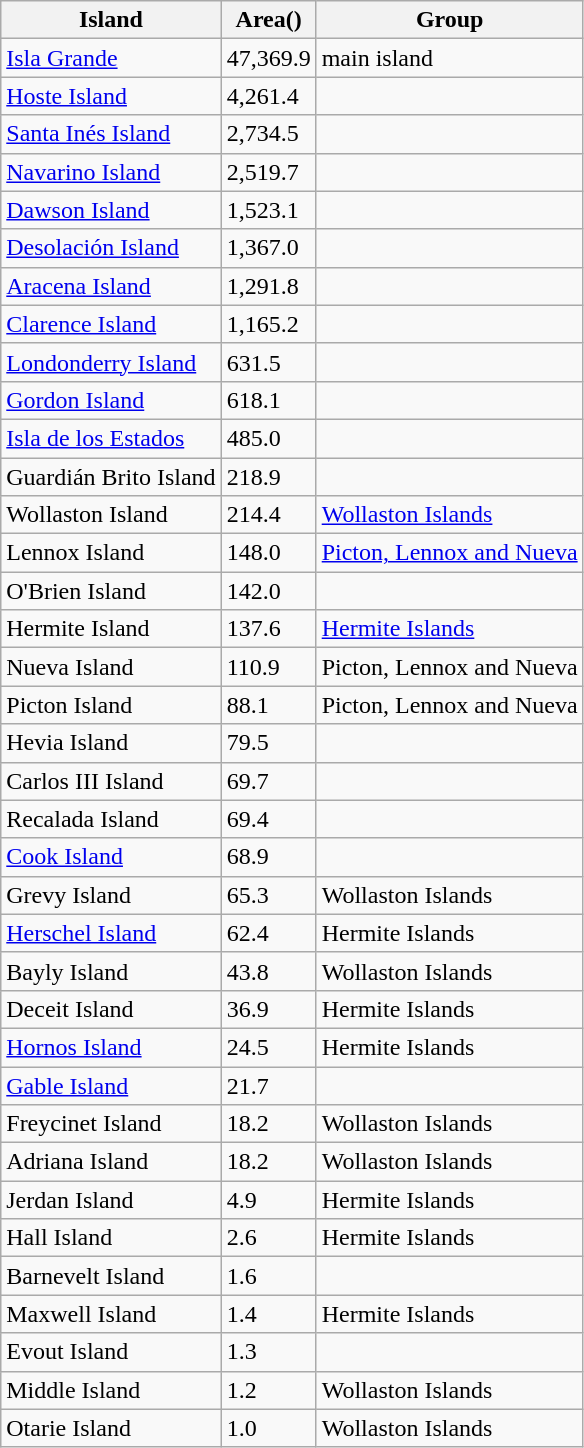<table class="wikitable sortable sticky-header static-row-numbers sort-under col2right">
<tr>
<th>Island</th>
<th>Area()</th>
<th>Group</th>
</tr>
<tr>
<td><a href='#'>Isla Grande</a></td>
<td>47,369.9</td>
<td>main island</td>
</tr>
<tr>
<td><a href='#'>Hoste Island</a></td>
<td>4,261.4</td>
<td></td>
</tr>
<tr>
<td><a href='#'>Santa Inés Island</a></td>
<td>2,734.5</td>
<td></td>
</tr>
<tr>
<td><a href='#'>Navarino Island</a></td>
<td>2,519.7</td>
<td></td>
</tr>
<tr>
<td><a href='#'>Dawson Island</a></td>
<td>1,523.1</td>
<td></td>
</tr>
<tr>
<td><a href='#'>Desolación Island</a></td>
<td>1,367.0</td>
<td></td>
</tr>
<tr>
<td><a href='#'>Aracena Island</a></td>
<td>1,291.8</td>
<td></td>
</tr>
<tr>
<td><a href='#'>Clarence Island</a></td>
<td>1,165.2</td>
<td></td>
</tr>
<tr>
<td><a href='#'>Londonderry Island</a></td>
<td>631.5</td>
<td></td>
</tr>
<tr>
<td><a href='#'>Gordon Island</a></td>
<td>618.1</td>
<td></td>
</tr>
<tr>
<td><a href='#'>Isla de los Estados</a></td>
<td>485.0</td>
<td></td>
</tr>
<tr>
<td>Guardián Brito Island</td>
<td>218.9</td>
<td></td>
</tr>
<tr>
<td>Wollaston Island</td>
<td>214.4</td>
<td><a href='#'>Wollaston Islands</a></td>
</tr>
<tr>
<td>Lennox Island</td>
<td>148.0</td>
<td><a href='#'>Picton, Lennox and Nueva</a></td>
</tr>
<tr>
<td>O'Brien Island</td>
<td>142.0</td>
<td></td>
</tr>
<tr>
<td>Hermite Island</td>
<td>137.6</td>
<td><a href='#'>Hermite Islands</a></td>
</tr>
<tr>
<td>Nueva Island</td>
<td>110.9</td>
<td>Picton, Lennox and Nueva</td>
</tr>
<tr>
<td>Picton Island</td>
<td>88.1</td>
<td>Picton, Lennox and Nueva</td>
</tr>
<tr>
<td>Hevia Island</td>
<td>79.5</td>
<td></td>
</tr>
<tr>
<td>Carlos III Island</td>
<td>69.7</td>
<td></td>
</tr>
<tr>
<td>Recalada Island</td>
<td>69.4</td>
<td></td>
</tr>
<tr>
<td><a href='#'>Cook Island</a></td>
<td>68.9</td>
<td></td>
</tr>
<tr>
<td>Grevy Island</td>
<td>65.3</td>
<td>Wollaston Islands</td>
</tr>
<tr>
<td><a href='#'>Herschel Island</a></td>
<td>62.4</td>
<td>Hermite Islands</td>
</tr>
<tr>
<td>Bayly Island</td>
<td>43.8</td>
<td>Wollaston Islands</td>
</tr>
<tr>
<td>Deceit Island</td>
<td>36.9</td>
<td>Hermite Islands</td>
</tr>
<tr>
<td><a href='#'>Hornos Island</a></td>
<td>24.5</td>
<td>Hermite Islands</td>
</tr>
<tr>
<td><a href='#'>Gable Island</a></td>
<td>21.7</td>
<td></td>
</tr>
<tr>
<td>Freycinet Island</td>
<td>18.2</td>
<td>Wollaston Islands</td>
</tr>
<tr>
<td>Adriana Island</td>
<td>18.2</td>
<td>Wollaston Islands</td>
</tr>
<tr>
<td>Jerdan Island</td>
<td>4.9</td>
<td>Hermite Islands</td>
</tr>
<tr>
<td>Hall Island</td>
<td>2.6</td>
<td>Hermite Islands</td>
</tr>
<tr>
<td>Barnevelt Island</td>
<td>1.6</td>
<td></td>
</tr>
<tr>
<td>Maxwell Island</td>
<td>1.4</td>
<td>Hermite Islands</td>
</tr>
<tr>
<td>Evout Island</td>
<td>1.3</td>
<td></td>
</tr>
<tr>
<td>Middle Island</td>
<td>1.2</td>
<td>Wollaston Islands</td>
</tr>
<tr>
<td>Otarie Island</td>
<td>1.0</td>
<td>Wollaston Islands</td>
</tr>
</table>
